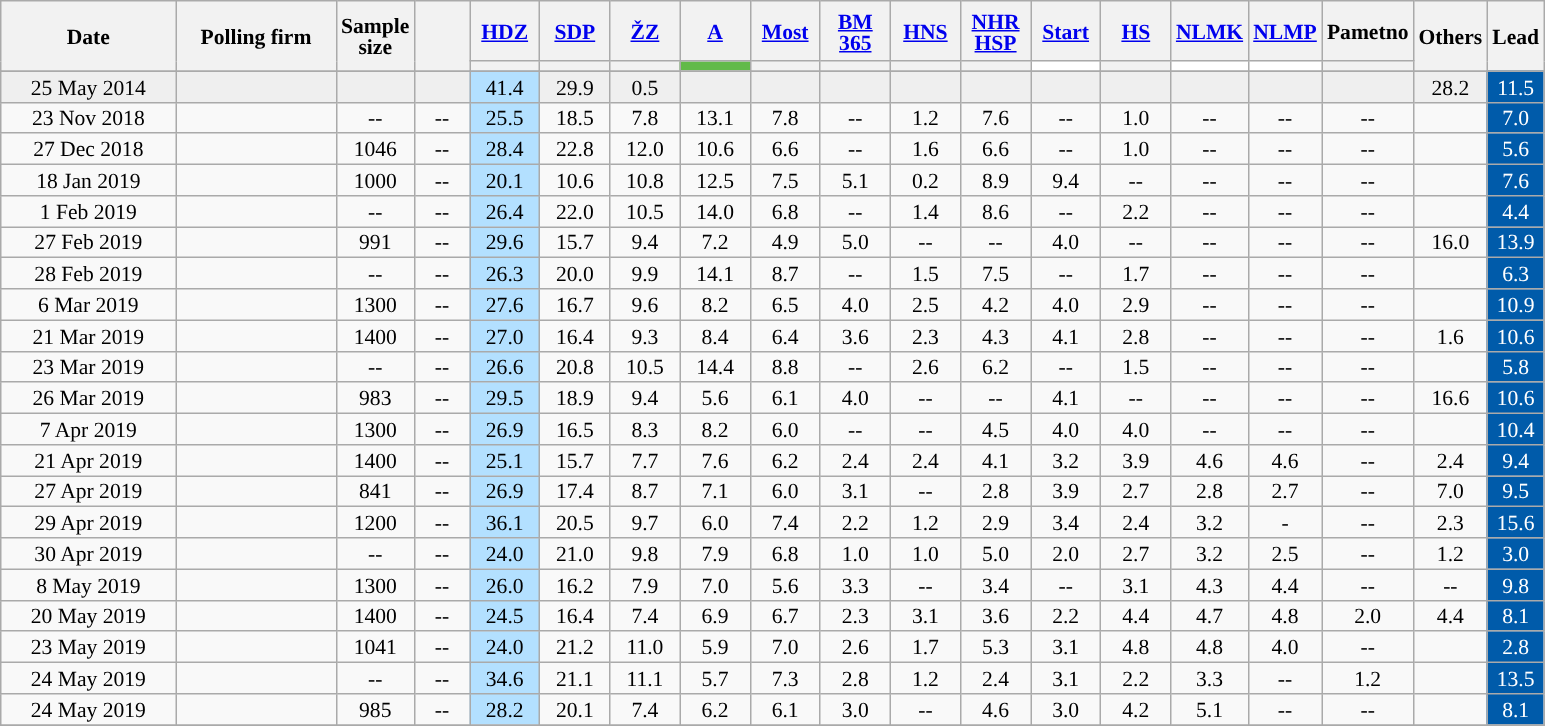<table class="wikitable" style="text-align:center;font-size:90%;line-height:14px;">
<tr style="height:40px;">
<th style="width:110px;" rowspan="2">Date</th>
<th style="width:100px;" rowspan="2">Polling firm</th>
<th style="width:35px;" rowspan="2">Sample<br>size</th>
<th style="width:30px;" rowspan="2"></th>
<th class="unsortable" style="width:40px;"><a href='#'>HDZ</a></th>
<th class="unsortable" style="width:40px;"><a href='#'>SDP</a></th>
<th class="unsortable" style="width:40px;"><a href='#'>ŽZ</a></th>
<th class="unsortable" style="width:40px;"><a href='#'>A</a></th>
<th class="unsortable" style="width:40px;"><a href='#'>Most</a></th>
<th class="unsortable" style="width:40px;"><a href='#'>BM 365</a></th>
<th class="unsortable" style="width:40px;"><a href='#'>HNS</a></th>
<th class="unsortable" style="width:40px;"><a href='#'>NHR</a><br><a href='#'>HSP</a></th>
<th class="unsortable" style="width:40px;"><a href='#'>Start</a></th>
<th class="unsortable" style="width:40px;"><a href='#'>HS</a></th>
<th class="unsortable" style="width:40px;"><a href='#'>NLMK</a></th>
<th class="unsortable" style="width:40px;"><a href='#'>NLMP</a></th>
<th>Pametno</th>
<th class="unsortable" style="width:30px;" rowspan="2">Others</th>
<th class="unsortable" style="width:30px;" rowspan="2">Lead</th>
</tr>
<tr>
<th style="background:"></th>
<th style="background:"></th>
<th style="background:"></th>
<th style="background:#62ba49;"></th>
<th style="background:"></th>
<th style="background:"></th>
<th style="background:"></th>
<th style="background:"></th>
<th style="background:#ffffff;"></th>
<th style="background:"></th>
<th style="background:#ffffff;"></th>
<th style="background:#ffffff;"></th>
<th></th>
</tr>
<tr>
</tr>
<tr style="background:#EFEFEF;">
<td>25 May 2014</td>
<td></td>
<td></td>
<td align="center"></td>
<td style="background:#B3E0FF">41.4</td>
<td>29.9</td>
<td>0.5</td>
<td></td>
<td></td>
<td></td>
<td></td>
<td></td>
<td></td>
<td></td>
<td></td>
<td></td>
<td></td>
<td>28.2</td>
<td style="background:#005BAA; color:white;">11.5</td>
</tr>
<tr>
<td>23 Nov 2018</td>
<td> </td>
<td>--</td>
<td>--</td>
<td style="background:#B3E0FF">25.5</td>
<td>18.5</td>
<td>7.8</td>
<td>13.1</td>
<td>7.8</td>
<td>--</td>
<td>1.2</td>
<td>7.6</td>
<td>--</td>
<td>1.0</td>
<td>--</td>
<td>--</td>
<td>--</td>
<td></td>
<td style="background:#005BAA; color:white;">7.0</td>
</tr>
<tr>
<td>27 Dec 2018</td>
<td></td>
<td>1046</td>
<td>--</td>
<td style="background:#B3E0FF">28.4</td>
<td>22.8</td>
<td>12.0</td>
<td>10.6</td>
<td>6.6</td>
<td>--</td>
<td>1.6</td>
<td>6.6</td>
<td>--</td>
<td>1.0</td>
<td>--</td>
<td>--</td>
<td>--</td>
<td></td>
<td style="background:#005BAA; color:white;">5.6</td>
</tr>
<tr>
<td>18 Jan 2019</td>
<td></td>
<td>1000</td>
<td>--</td>
<td style="background:#B3E0FF">20.1</td>
<td>10.6</td>
<td>10.8</td>
<td>12.5</td>
<td>7.5</td>
<td>5.1</td>
<td>0.2</td>
<td>8.9</td>
<td>9.4</td>
<td>--</td>
<td>--</td>
<td>--</td>
<td>--</td>
<td></td>
<td style="background:#005BAA; color:white;">7.6</td>
</tr>
<tr>
<td>1 Feb 2019</td>
<td> </td>
<td>--</td>
<td>--</td>
<td style="background:#B3E0FF">26.4</td>
<td>22.0</td>
<td>10.5</td>
<td>14.0</td>
<td>6.8</td>
<td>--</td>
<td>1.4</td>
<td>8.6</td>
<td>--</td>
<td>2.2</td>
<td>--</td>
<td>--</td>
<td>--</td>
<td></td>
<td style="background:#005BAA; color:white;">4.4</td>
</tr>
<tr>
<td>27 Feb 2019</td>
<td></td>
<td>991</td>
<td>--</td>
<td style="background:#B3E0FF">29.6</td>
<td>15.7</td>
<td>9.4</td>
<td>7.2</td>
<td>4.9</td>
<td>5.0</td>
<td>--</td>
<td>--</td>
<td>4.0</td>
<td>--</td>
<td>--</td>
<td>--</td>
<td>--</td>
<td>16.0</td>
<td style="background:#005BAA; color:white;">13.9</td>
</tr>
<tr>
<td>28 Feb 2019</td>
<td> </td>
<td>--</td>
<td>--</td>
<td style="background:#B3E0FF">26.3</td>
<td>20.0</td>
<td>9.9</td>
<td>14.1</td>
<td>8.7</td>
<td>--</td>
<td>1.5</td>
<td>7.5</td>
<td>--</td>
<td>1.7</td>
<td>--</td>
<td>--</td>
<td>--</td>
<td></td>
<td style="background:#005BAA; color:white;">6.3</td>
</tr>
<tr>
<td>6 Mar 2019</td>
<td></td>
<td>1300</td>
<td>--</td>
<td style="background:#B3E0FF">27.6</td>
<td>16.7</td>
<td>9.6</td>
<td>8.2</td>
<td>6.5</td>
<td>4.0</td>
<td>2.5</td>
<td>4.2</td>
<td>4.0</td>
<td>2.9</td>
<td>--</td>
<td>--</td>
<td>--</td>
<td></td>
<td style="background:#005BAA; color:white;">10.9</td>
</tr>
<tr>
<td>21 Mar 2019</td>
<td></td>
<td>1400</td>
<td>--</td>
<td style="background:#B3E0FF">27.0</td>
<td>16.4</td>
<td>9.3</td>
<td>8.4</td>
<td>6.4</td>
<td>3.6</td>
<td>2.3</td>
<td>4.3</td>
<td>4.1</td>
<td>2.8</td>
<td>--</td>
<td>--</td>
<td>--</td>
<td>1.6</td>
<td style="background:#005BAA; color:white;">10.6</td>
</tr>
<tr>
<td>23 Mar 2019</td>
<td> </td>
<td>--</td>
<td>--</td>
<td style="background:#B3E0FF">26.6</td>
<td>20.8</td>
<td>10.5</td>
<td>14.4</td>
<td>8.8</td>
<td>--</td>
<td>2.6</td>
<td>6.2</td>
<td>--</td>
<td>1.5</td>
<td>--</td>
<td>--</td>
<td>--</td>
<td></td>
<td style="background:#005BAA; color:white;">5.8</td>
</tr>
<tr>
<td>26 Mar 2019</td>
<td></td>
<td>983</td>
<td>--</td>
<td style="background:#B3E0FF">29.5</td>
<td>18.9</td>
<td>9.4</td>
<td>5.6</td>
<td>6.1</td>
<td>4.0</td>
<td>--</td>
<td>--</td>
<td>4.1</td>
<td>--</td>
<td>--</td>
<td>--</td>
<td>--</td>
<td>16.6</td>
<td style="background:#005BAA; color:white;">10.6</td>
</tr>
<tr>
<td>7 Apr 2019</td>
<td></td>
<td>1300</td>
<td>--</td>
<td style="background:#B3E0FF">26.9</td>
<td>16.5</td>
<td>8.3</td>
<td>8.2</td>
<td>6.0</td>
<td>--</td>
<td>--</td>
<td>4.5</td>
<td>4.0</td>
<td>4.0</td>
<td>--</td>
<td>--</td>
<td>--</td>
<td></td>
<td style="background:#005BAA; color:white;">10.4</td>
</tr>
<tr>
<td>21 Apr 2019</td>
<td></td>
<td>1400</td>
<td>--</td>
<td style="background:#B3E0FF">25.1</td>
<td>15.7</td>
<td>7.7</td>
<td>7.6</td>
<td>6.2</td>
<td>2.4</td>
<td>2.4</td>
<td>4.1</td>
<td>3.2</td>
<td>3.9</td>
<td>4.6</td>
<td>4.6</td>
<td>--</td>
<td>2.4</td>
<td style="background:#005BAA; color:white;">9.4</td>
</tr>
<tr>
<td>27 Apr 2019</td>
<td></td>
<td>841</td>
<td>--</td>
<td style="background:#B3E0FF">26.9</td>
<td>17.4</td>
<td>8.7</td>
<td>7.1</td>
<td>6.0</td>
<td>3.1</td>
<td>--</td>
<td>2.8</td>
<td>3.9</td>
<td>2.7</td>
<td>2.8</td>
<td>2.7</td>
<td>--</td>
<td>7.0</td>
<td style="background:#005BAA; color:white;">9.5</td>
</tr>
<tr>
<td>29 Apr 2019</td>
<td> </td>
<td>1200</td>
<td>--</td>
<td style="background:#B3E0FF">36.1</td>
<td>20.5</td>
<td>9.7</td>
<td>6.0</td>
<td>7.4</td>
<td>2.2</td>
<td>1.2</td>
<td>2.9</td>
<td>3.4</td>
<td>2.4</td>
<td>3.2</td>
<td>-</td>
<td>--</td>
<td>2.3</td>
<td style="background:#005BAA; color:white;">15.6</td>
</tr>
<tr>
<td>30 Apr 2019</td>
<td> </td>
<td>--</td>
<td>--</td>
<td style="background:#B3E0FF">24.0</td>
<td>21.0</td>
<td>9.8</td>
<td>7.9</td>
<td>6.8</td>
<td>1.0</td>
<td>1.0</td>
<td>5.0</td>
<td>2.0</td>
<td>2.7</td>
<td>3.2</td>
<td>2.5</td>
<td>--</td>
<td>1.2</td>
<td style="background:#005BAA; color:white;">3.0</td>
</tr>
<tr>
<td>8 May 2019</td>
<td></td>
<td>1300</td>
<td>--</td>
<td style="background:#B3E0FF">26.0</td>
<td>16.2</td>
<td>7.9</td>
<td>7.0</td>
<td>5.6</td>
<td>3.3</td>
<td>--</td>
<td>3.4</td>
<td>--</td>
<td>3.1</td>
<td>4.3</td>
<td>4.4</td>
<td>--</td>
<td>--</td>
<td style="background:#005BAA; color:white;">9.8</td>
</tr>
<tr>
<td>20 May 2019</td>
<td> </td>
<td>1400</td>
<td>--</td>
<td style="background:#B3E0FF">24.5</td>
<td>16.4</td>
<td>7.4</td>
<td>6.9</td>
<td>6.7</td>
<td>2.3</td>
<td>3.1</td>
<td>3.6</td>
<td>2.2</td>
<td>4.4</td>
<td>4.7</td>
<td>4.8</td>
<td>2.0</td>
<td>4.4</td>
<td style="background:#005BAA; color:white;">8.1</td>
</tr>
<tr>
<td>23 May 2019</td>
<td> </td>
<td>1041</td>
<td>--</td>
<td style="background:#B3E0FF">24.0</td>
<td>21.2</td>
<td>11.0</td>
<td>5.9</td>
<td>7.0</td>
<td>2.6</td>
<td>1.7</td>
<td>5.3</td>
<td>3.1</td>
<td>4.8</td>
<td>4.8</td>
<td>4.0</td>
<td>--</td>
<td></td>
<td style="background:#005BAA; color:white;">2.8</td>
</tr>
<tr>
<td>24 May 2019</td>
<td> </td>
<td>--</td>
<td>--</td>
<td style="background:#B3E0FF">34.6</td>
<td>21.1</td>
<td>11.1</td>
<td>5.7</td>
<td>7.3</td>
<td>2.8</td>
<td>1.2</td>
<td>2.4</td>
<td>3.1</td>
<td>2.2</td>
<td>3.3</td>
<td>--</td>
<td>1.2</td>
<td></td>
<td style="background:#005BAA; color:white;">13.5</td>
</tr>
<tr>
<td>24 May 2019</td>
<td></td>
<td>985</td>
<td>--</td>
<td style="background:#B3E0FF">28.2</td>
<td>20.1</td>
<td>7.4</td>
<td>6.2</td>
<td>6.1</td>
<td>3.0</td>
<td>--</td>
<td>4.6</td>
<td>3.0</td>
<td>4.2</td>
<td>5.1</td>
<td>--</td>
<td>--</td>
<td></td>
<td style="background:#005BAA; color:white;">8.1</td>
</tr>
<tr>
</tr>
</table>
